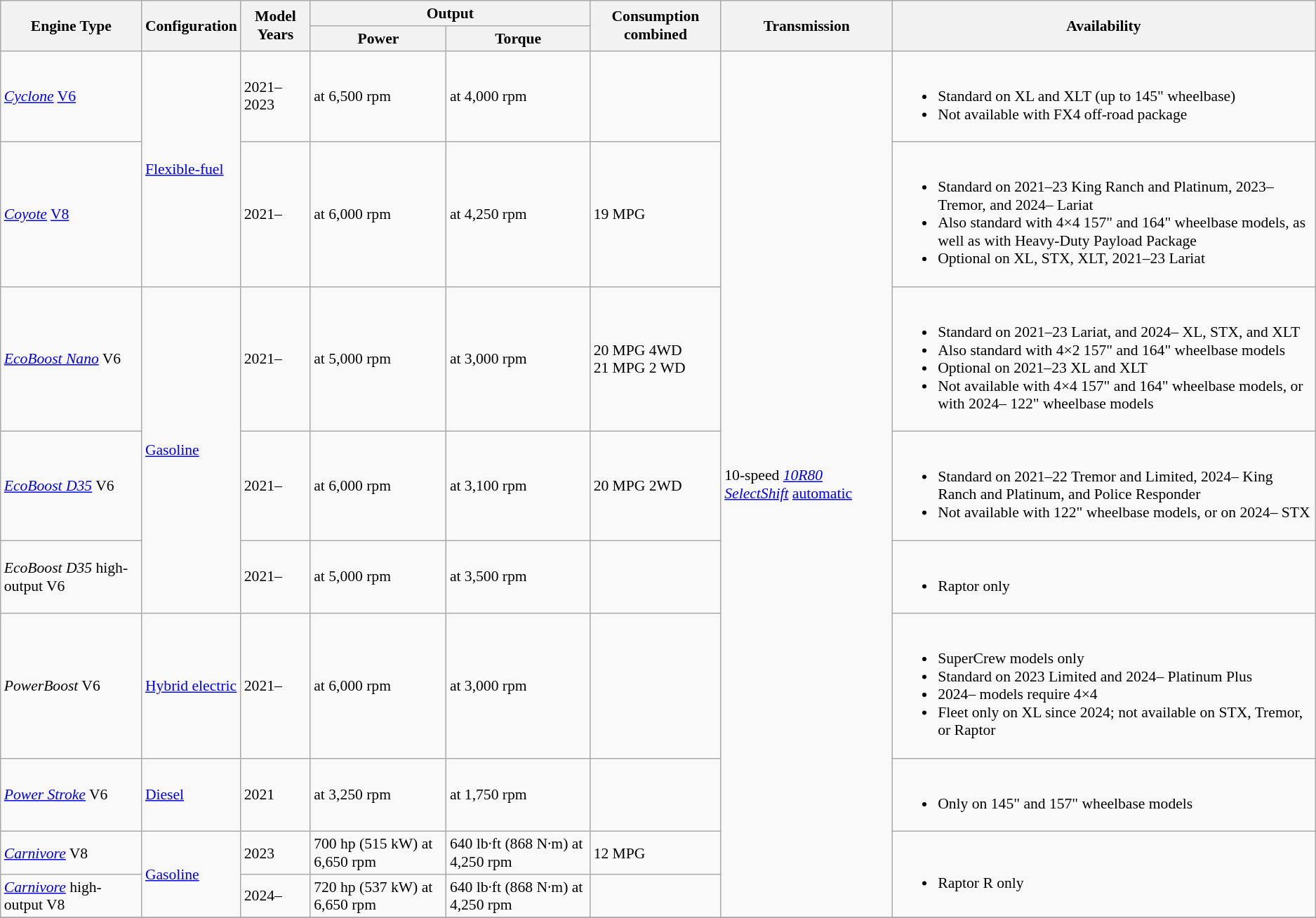<table class="wikitable" style="font-size:90%;">
<tr>
<th rowspan="2">Engine Type</th>
<th rowspan="2">Configuration</th>
<th rowspan="2">Model Years</th>
<th colspan="2">Output</th>
<th rowspan="2">Consumption combined </th>
<th rowspan="2">Transmission</th>
<th rowspan="2">Availability</th>
</tr>
<tr>
<th>Power</th>
<th>Torque</th>
</tr>
<tr>
<td> <em><a href='#'>Cyclone</a></em> <a href='#'>V6</a></td>
<td rowspan="2"><a href='#'>Flexible-fuel</a></td>
<td>2021–2023</td>
<td> at 6,500 rpm</td>
<td> at 4,000 rpm</td>
<td></td>
<td rowspan="9">10-speed <em><a href='#'>10R80</a></em> <em><a href='#'>SelectShift</a></em> <a href='#'>automatic</a></td>
<td><br><ul><li>Standard on XL and XLT (up to 145" wheelbase)</li><li>Not available with FX4 off-road package</li></ul></td>
</tr>
<tr>
<td> <em><a href='#'>Coyote</a></em> <a href='#'>V8</a></td>
<td>2021–</td>
<td> at 6,000 rpm</td>
<td> at 4,250 rpm</td>
<td>19 MPG</td>
<td><br><ul><li>Standard on 2021–23 King Ranch and Platinum, 2023– Tremor, and 2024– Lariat</li><li>Also standard with 4×4 157" and 164" wheelbase models, as well as with Heavy-Duty Payload Package</li><li>Optional on XL, STX, XLT, 2021–23 Lariat</li></ul></td>
</tr>
<tr>
<td> <em><a href='#'>EcoBoost Nano</a></em> V6</td>
<td rowspan="3"><a href='#'>Gasoline</a></td>
<td>2021–</td>
<td> at 5,000 rpm</td>
<td> at 3,000 rpm</td>
<td>20 MPG 4WD<br>21 MPG 2 WD</td>
<td><br><ul><li>Standard on 2021–23 Lariat, and 2024– XL, STX, and XLT</li><li>Also standard with 4×2 157" and 164" wheelbase models</li><li>Optional on 2021–23 XL and XLT</li><li>Not available with 4×4 157" and 164" wheelbase models, or with 2024– 122" wheelbase models</li></ul></td>
</tr>
<tr>
<td> <em><a href='#'>EcoBoost D35</a></em> V6</td>
<td>2021–</td>
<td> at 6,000 rpm</td>
<td> at 3,100 rpm</td>
<td>20 MPG 2WD</td>
<td><br><ul><li>Standard on 2021–22 Tremor and Limited, 2024– King Ranch and Platinum, and Police Responder</li><li>Not available with 122" wheelbase models, or on 2024– STX</li></ul></td>
</tr>
<tr>
<td> <em>EcoBoost D35</em> high-output V6</td>
<td>2021–</td>
<td> at 5,000 rpm</td>
<td> at 3,500 rpm</td>
<td></td>
<td><br><ul><li>Raptor only</li></ul></td>
</tr>
<tr>
<td> <em>PowerBoost</em> V6</td>
<td><a href='#'>Hybrid electric</a></td>
<td>2021–</td>
<td> at 6,000 rpm</td>
<td> at 3,000 rpm</td>
<td></td>
<td><br><ul><li>SuperCrew models only</li><li>Standard on 2023 Limited and 2024– Platinum Plus</li><li>2024– models require 4×4</li><li>Fleet only on XL since 2024; not available on STX, Tremor, or Raptor</li></ul></td>
</tr>
<tr>
<td> <em><a href='#'>Power Stroke</a></em> V6</td>
<td><a href='#'>Diesel</a></td>
<td>2021</td>
<td> at 3,250 rpm</td>
<td> at 1,750 rpm</td>
<td></td>
<td><br><ul><li>Only on 145" and 157" wheelbase models</li></ul></td>
</tr>
<tr>
<td> <em><a href='#'>Carnivore</a></em> V8</td>
<td rowspan="2"><a href='#'>Gasoline</a></td>
<td>2023</td>
<td>700 hp (515 kW) at 6,650 rpm</td>
<td>640 lb·ft (868 N·m) at 4,250 rpm</td>
<td>12 MPG</td>
<td rowspan="2"><br><ul><li>Raptor R only</li></ul></td>
</tr>
<tr>
<td> <em><a href='#'>Carnivore</a></em> high-output V8</td>
<td>2024–</td>
<td>720 hp (537 kW) at 6,650 rpm</td>
<td>640 lb·ft (868 N·m) at 4,250 rpm</td>
<td></td>
</tr>
<tr>
</tr>
</table>
